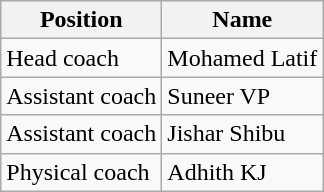<table class="wikitable">
<tr>
<th>Position</th>
<th>Name</th>
</tr>
<tr>
<td>Head coach</td>
<td> Mohamed Latif</td>
</tr>
<tr>
<td>Assistant coach</td>
<td> Suneer VP</td>
</tr>
<tr>
<td>Assistant coach</td>
<td> Jishar Shibu</td>
</tr>
<tr>
<td>Physical coach</td>
<td> Adhith KJ</td>
</tr>
</table>
